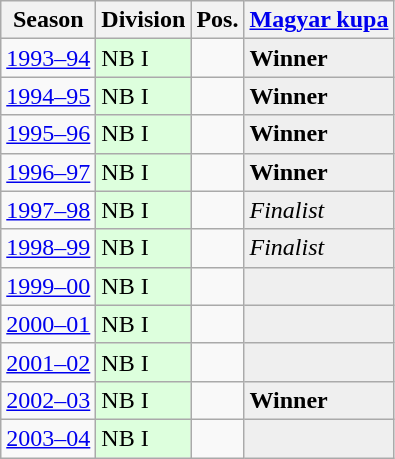<table class="wikitable text-align:center">
<tr>
<th>Season</th>
<th>Division</th>
<th>Pos.</th>
<th><a href='#'>Magyar kupa</a></th>
</tr>
<tr>
<td><a href='#'>1993–94</a></td>
<td bgcolor=#ddffdd>NB I</td>
<td align=center></td>
<td style="background:#efefef;"> <strong>Winner</strong></td>
</tr>
<tr>
<td><a href='#'>1994–95</a></td>
<td bgcolor=#ddffdd>NB I</td>
<td align=center></td>
<td style="background:#efefef;"> <strong>Winner</strong></td>
</tr>
<tr>
<td><a href='#'>1995–96</a></td>
<td bgcolor=#ddffdd>NB I</td>
<td align=center></td>
<td style="background:#efefef;"> <strong>Winner</strong></td>
</tr>
<tr>
<td><a href='#'>1996–97</a></td>
<td bgcolor=#ddffdd>NB I</td>
<td align=center></td>
<td style="background:#efefef;"> <strong>Winner</strong></td>
</tr>
<tr>
<td><a href='#'>1997–98</a></td>
<td bgcolor=#ddffdd>NB I</td>
<td align=center></td>
<td style="background:#efefef;"> <em>Finalist</em></td>
</tr>
<tr>
<td><a href='#'>1998–99</a></td>
<td bgcolor=#ddffdd>NB I</td>
<td align=center></td>
<td style="background:#efefef;"> <em>Finalist</em></td>
</tr>
<tr>
<td><a href='#'>1999–00</a></td>
<td bgcolor=#ddffdd>NB I</td>
<td align=center></td>
<td style="background:#efefef;"></td>
</tr>
<tr>
<td><a href='#'>2000–01</a></td>
<td bgcolor=#ddffdd>NB I</td>
<td align=center></td>
<td style="background:#efefef;"></td>
</tr>
<tr>
<td><a href='#'>2001–02</a></td>
<td bgcolor=#ddffdd>NB I</td>
<td align=center></td>
<td style="background:#efefef;"></td>
</tr>
<tr>
<td><a href='#'>2002–03</a></td>
<td bgcolor=#ddffdd>NB I</td>
<td align=center></td>
<td style="background:#efefef;"> <strong>Winner</strong></td>
</tr>
<tr>
<td><a href='#'>2003–04</a></td>
<td bgcolor=#ddffdd>NB I</td>
<td align=center></td>
<td style="background:#efefef;"></td>
</tr>
</table>
